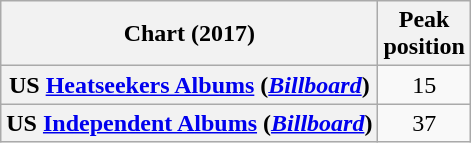<table class="wikitable sortable plainrowheaders" style="text-align:center">
<tr>
<th scope="col">Chart (2017)</th>
<th scope="col">Peak<br> position</th>
</tr>
<tr>
<th scope="row">US <a href='#'>Heatseekers Albums</a> (<em><a href='#'>Billboard</a></em>)</th>
<td>15</td>
</tr>
<tr>
<th scope="row">US <a href='#'>Independent Albums</a> (<em><a href='#'>Billboard</a></em>)</th>
<td>37</td>
</tr>
</table>
